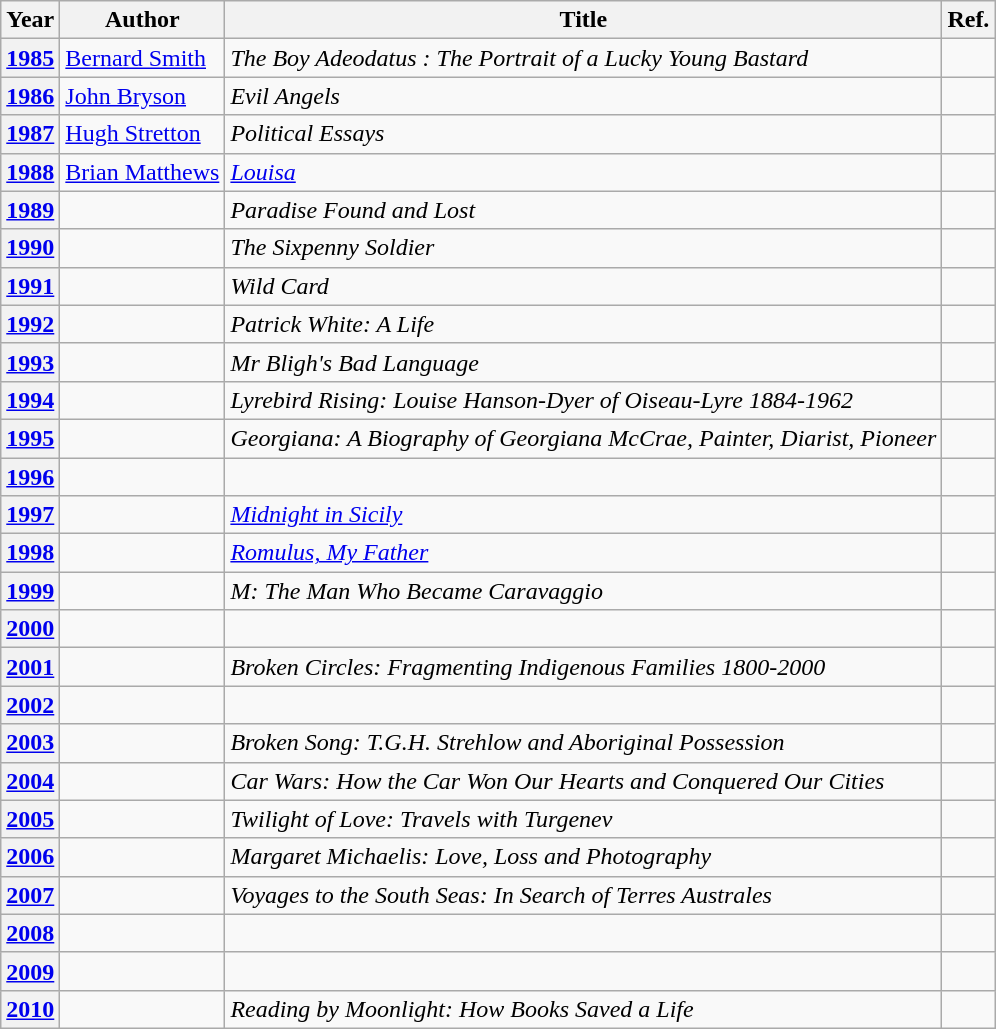<table class="wikitable sortable mw-collapsible">
<tr>
<th>Year</th>
<th>Author</th>
<th>Title</th>
<th>Ref.</th>
</tr>
<tr>
<th><a href='#'>1985</a></th>
<td><a href='#'>Bernard Smith</a></td>
<td><em>The Boy Adeodatus : The Portrait of a Lucky Young Bastard</em></td>
<td></td>
</tr>
<tr>
<th><a href='#'>1986</a></th>
<td><a href='#'>John Bryson</a></td>
<td><em>Evil Angels</em></td>
<td></td>
</tr>
<tr>
<th><a href='#'>1987</a></th>
<td><a href='#'>Hugh Stretton</a></td>
<td><em>Political Essays</em></td>
<td></td>
</tr>
<tr>
<th><a href='#'>1988</a></th>
<td><a href='#'>Brian Matthews</a></td>
<td><em><a href='#'>Louisa</a></em></td>
<td></td>
</tr>
<tr>
<th><a href='#'>1989</a></th>
<td></td>
<td><em>Paradise Found and Lost</em></td>
<td></td>
</tr>
<tr>
<th><a href='#'>1990</a></th>
<td></td>
<td><em>The Sixpenny Soldier</em></td>
<td></td>
</tr>
<tr>
<th><a href='#'>1991</a></th>
<td></td>
<td><em>Wild Card</em></td>
<td></td>
</tr>
<tr>
<th><a href='#'>1992</a></th>
<td></td>
<td><em>Patrick White: A Life</em></td>
<td></td>
</tr>
<tr>
<th><a href='#'>1993</a></th>
<td></td>
<td><em>Mr Bligh's Bad Language</em></td>
<td></td>
</tr>
<tr>
<th><a href='#'>1994</a></th>
<td></td>
<td><em>Lyrebird Rising: Louise Hanson-Dyer of Oiseau-Lyre 1884-1962</em></td>
<td></td>
</tr>
<tr>
<th><a href='#'>1995</a></th>
<td></td>
<td><em>Georgiana: A Biography of Georgiana McCrae, Painter, Diarist, Pioneer</em></td>
<td></td>
</tr>
<tr>
<th><a href='#'>1996</a></th>
<td></td>
<td></td>
<td></td>
</tr>
<tr>
<th><a href='#'>1997</a></th>
<td></td>
<td><em><a href='#'>Midnight in Sicily</a></em></td>
<td></td>
</tr>
<tr>
<th><a href='#'>1998</a></th>
<td></td>
<td><em><a href='#'>Romulus, My Father</a></em></td>
<td></td>
</tr>
<tr>
<th><a href='#'>1999</a></th>
<td></td>
<td><em>M: The Man Who Became Caravaggio</em></td>
<td></td>
</tr>
<tr>
<th><a href='#'>2000</a></th>
<td></td>
<td><em></em></td>
<td></td>
</tr>
<tr>
<th><a href='#'>2001</a></th>
<td></td>
<td><em>Broken Circles: Fragmenting Indigenous Families 1800-2000</em></td>
<td></td>
</tr>
<tr>
<th><a href='#'>2002</a></th>
<td></td>
<td><em></em></td>
<td></td>
</tr>
<tr>
<th><a href='#'>2003</a></th>
<td></td>
<td><em>Broken Song: T.G.H. Strehlow and Aboriginal Possession</em></td>
<td></td>
</tr>
<tr>
<th><a href='#'>2004</a></th>
<td></td>
<td><em>Car Wars: How the Car Won Our Hearts and Conquered Our Cities</em></td>
<td></td>
</tr>
<tr>
<th><a href='#'>2005</a></th>
<td></td>
<td><em>Twilight of Love: Travels with Turgenev</em></td>
<td></td>
</tr>
<tr>
<th><a href='#'>2006</a></th>
<td></td>
<td><em>Margaret Michaelis: Love, Loss and Photography</em></td>
<td></td>
</tr>
<tr>
<th><a href='#'>2007</a></th>
<td></td>
<td><em>Voyages to the South Seas: In Search of Terres Australes</em></td>
<td></td>
</tr>
<tr>
<th><a href='#'>2008</a></th>
<td></td>
<td><em></em></td>
<td></td>
</tr>
<tr>
<th><a href='#'>2009</a></th>
<td></td>
<td><em></em></td>
<td></td>
</tr>
<tr>
<th><a href='#'>2010</a></th>
<td></td>
<td><em>Reading by Moonlight: How Books Saved a Life</em></td>
<td></td>
</tr>
</table>
